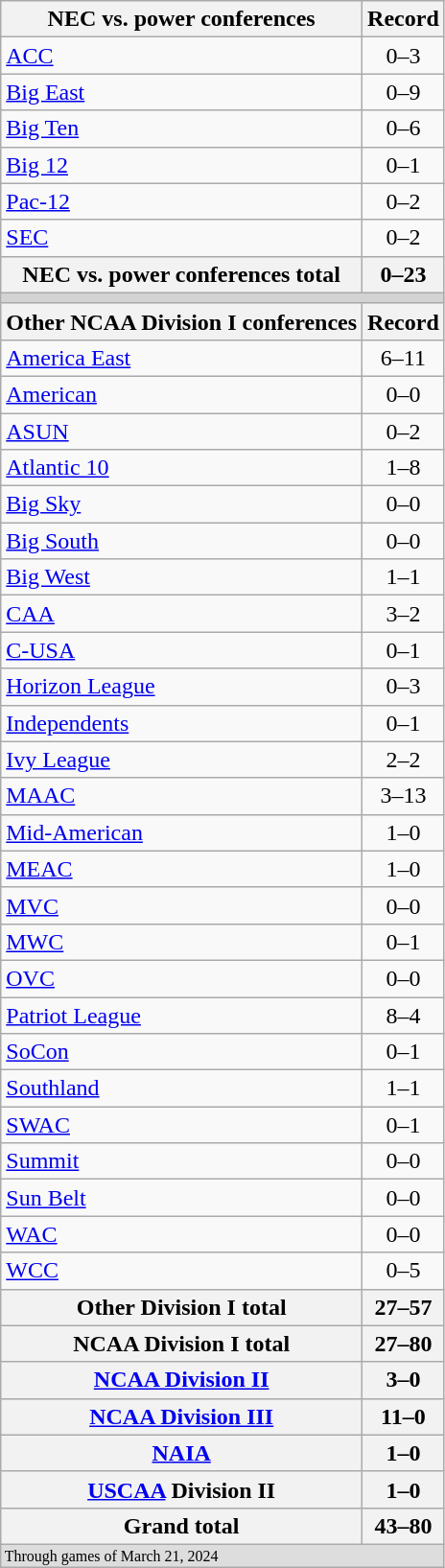<table class="wikitable">
<tr>
<th>NEC vs. power conferences</th>
<th>Record</th>
</tr>
<tr>
<td><a href='#'>ACC</a></td>
<td align=center>0–3</td>
</tr>
<tr>
<td><a href='#'>Big East</a></td>
<td align=center>0–9</td>
</tr>
<tr>
<td><a href='#'>Big Ten</a></td>
<td align=center>0–6</td>
</tr>
<tr>
<td><a href='#'>Big 12</a></td>
<td align=center>0–1</td>
</tr>
<tr>
<td><a href='#'>Pac-12</a></td>
<td align=center>0–2</td>
</tr>
<tr>
<td><a href='#'>SEC</a></td>
<td align=center>0–2</td>
</tr>
<tr>
<th>NEC vs. power conferences total</th>
<th>0–23</th>
</tr>
<tr>
<th colspan="2" style="background:lightgrey;"></th>
</tr>
<tr>
<th>Other NCAA Division I conferences</th>
<th>Record</th>
</tr>
<tr>
<td><a href='#'>America East</a></td>
<td align=center>6–11</td>
</tr>
<tr>
<td><a href='#'>American</a></td>
<td align=center>0–0</td>
</tr>
<tr>
<td><a href='#'>ASUN</a></td>
<td align=center>0–2</td>
</tr>
<tr>
<td><a href='#'>Atlantic 10</a></td>
<td align=center>1–8</td>
</tr>
<tr>
<td><a href='#'>Big Sky</a></td>
<td align=center>0–0</td>
</tr>
<tr>
<td><a href='#'>Big South</a></td>
<td align=center>0–0</td>
</tr>
<tr>
<td><a href='#'>Big West</a></td>
<td align=center>1–1</td>
</tr>
<tr>
<td><a href='#'>CAA</a></td>
<td align=center>3–2</td>
</tr>
<tr>
<td><a href='#'>C-USA</a></td>
<td align=center>0–1</td>
</tr>
<tr>
<td><a href='#'>Horizon League</a></td>
<td align=center>0–3</td>
</tr>
<tr>
<td><a href='#'>Independents</a></td>
<td align=center>0–1</td>
</tr>
<tr>
<td><a href='#'>Ivy League</a></td>
<td align=center>2–2</td>
</tr>
<tr>
<td><a href='#'>MAAC</a></td>
<td align=center>3–13</td>
</tr>
<tr>
<td><a href='#'>Mid-American</a></td>
<td align=center>1–0</td>
</tr>
<tr>
<td><a href='#'>MEAC</a></td>
<td align=center>1–0</td>
</tr>
<tr>
<td><a href='#'>MVC</a></td>
<td align=center>0–0</td>
</tr>
<tr>
<td><a href='#'>MWC</a></td>
<td align=center>0–1</td>
</tr>
<tr>
<td><a href='#'>OVC</a></td>
<td align=center>0–0</td>
</tr>
<tr>
<td><a href='#'>Patriot League</a></td>
<td align=center>8–4</td>
</tr>
<tr>
<td><a href='#'>SoCon</a></td>
<td align=center>0–1</td>
</tr>
<tr>
<td><a href='#'>Southland</a></td>
<td align=center>1–1</td>
</tr>
<tr>
<td><a href='#'>SWAC</a></td>
<td align=center>0–1</td>
</tr>
<tr>
<td><a href='#'>Summit</a></td>
<td align=center>0–0</td>
</tr>
<tr>
<td><a href='#'>Sun Belt</a></td>
<td align=center>0–0</td>
</tr>
<tr>
<td><a href='#'>WAC</a></td>
<td align=center>0–0</td>
</tr>
<tr>
<td><a href='#'>WCC</a></td>
<td align=center>0–5</td>
</tr>
<tr>
<th>Other Division I total</th>
<th>27–57</th>
</tr>
<tr>
<th>NCAA Division I total</th>
<th>27–80</th>
</tr>
<tr>
<th><a href='#'>NCAA Division II</a></th>
<th>3–0</th>
</tr>
<tr>
<th><a href='#'>NCAA Division III</a></th>
<th>11–0</th>
</tr>
<tr>
<th><a href='#'>NAIA</a></th>
<th>1–0</th>
</tr>
<tr>
<th><a href='#'>USCAA</a> Division II</th>
<th>1–0</th>
</tr>
<tr>
<th>Grand total</th>
<th>43–80</th>
</tr>
<tr>
<td colspan="2"  style="font-size:8pt; text-align:left; background:#ddd;">Through games of March 21, 2024</td>
</tr>
</table>
